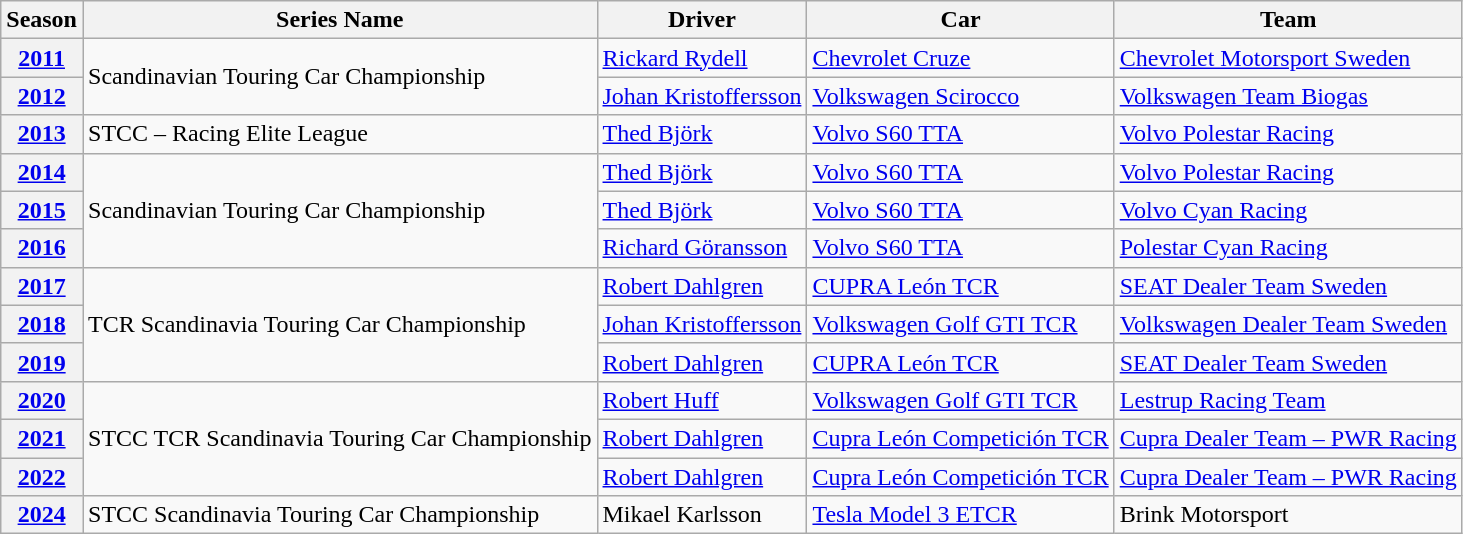<table class="wikitable">
<tr>
<th>Season</th>
<th>Series Name</th>
<th>Driver</th>
<th>Car</th>
<th>Team</th>
</tr>
<tr>
<th><a href='#'>2011</a></th>
<td rowspan="2">Scandinavian Touring Car Championship</td>
<td> <a href='#'>Rickard Rydell</a></td>
<td><a href='#'>Chevrolet Cruze</a></td>
<td> <a href='#'>Chevrolet Motorsport Sweden</a></td>
</tr>
<tr>
<th><a href='#'>2012</a></th>
<td> <a href='#'>Johan Kristoffersson</a></td>
<td> <a href='#'>Volkswagen Scirocco</a></td>
<td> <a href='#'>Volkswagen Team Biogas</a></td>
</tr>
<tr>
<th><a href='#'>2013</a></th>
<td>STCC – Racing Elite League</td>
<td> <a href='#'>Thed Björk</a></td>
<td> <a href='#'>Volvo S60 TTA</a></td>
<td> <a href='#'>Volvo Polestar Racing</a></td>
</tr>
<tr>
<th><a href='#'>2014</a></th>
<td rowspan="3">Scandinavian Touring Car Championship</td>
<td> <a href='#'>Thed Björk</a></td>
<td> <a href='#'>Volvo S60 TTA</a></td>
<td> <a href='#'>Volvo Polestar Racing</a></td>
</tr>
<tr>
<th><a href='#'>2015</a></th>
<td> <a href='#'>Thed Björk</a></td>
<td> <a href='#'>Volvo S60 TTA</a></td>
<td> <a href='#'>Volvo Cyan Racing</a></td>
</tr>
<tr>
<th><a href='#'>2016</a></th>
<td> <a href='#'>Richard Göransson</a></td>
<td> <a href='#'>Volvo S60 TTA</a></td>
<td> <a href='#'>Polestar Cyan Racing</a></td>
</tr>
<tr>
<th><a href='#'>2017</a></th>
<td rowspan="3">TCR Scandinavia Touring Car Championship</td>
<td> <a href='#'>Robert Dahlgren</a></td>
<td> <a href='#'>CUPRA León TCR</a></td>
<td> <a href='#'>SEAT Dealer Team Sweden</a></td>
</tr>
<tr>
<th><a href='#'>2018</a></th>
<td> <a href='#'>Johan Kristoffersson</a></td>
<td> <a href='#'>Volkswagen Golf GTI TCR</a></td>
<td> <a href='#'>Volkswagen Dealer Team Sweden</a></td>
</tr>
<tr>
<th><a href='#'>2019</a></th>
<td> <a href='#'>Robert Dahlgren</a></td>
<td> <a href='#'>CUPRA León TCR</a></td>
<td> <a href='#'>SEAT Dealer Team Sweden</a></td>
</tr>
<tr>
<th><a href='#'>2020</a></th>
<td rowspan="3">STCC TCR Scandinavia Touring Car Championship</td>
<td> <a href='#'>Robert Huff</a></td>
<td> <a href='#'>Volkswagen Golf GTI TCR</a></td>
<td> <a href='#'>Lestrup Racing Team</a></td>
</tr>
<tr>
<th><a href='#'>2021</a></th>
<td> <a href='#'>Robert Dahlgren</a></td>
<td> <a href='#'>Cupra León Competición TCR</a></td>
<td> <a href='#'>Cupra Dealer Team – PWR Racing</a></td>
</tr>
<tr>
<th><a href='#'>2022</a></th>
<td> <a href='#'>Robert Dahlgren</a></td>
<td> <a href='#'>Cupra León Competición TCR</a></td>
<td> <a href='#'>Cupra Dealer Team – PWR Racing</a></td>
</tr>
<tr>
<th><a href='#'>2024</a></th>
<td>STCC Scandinavia Touring Car Championship</td>
<td> Mikael Karlsson</td>
<td> <a href='#'>Tesla Model 3 ETCR</a></td>
<td> Brink Motorsport</td>
</tr>
</table>
